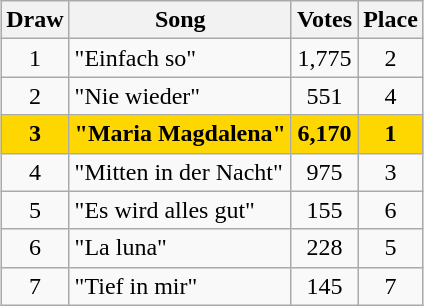<table class="sortable wikitable" style="margin: 1em auto 1em auto; text-align:center;">
<tr>
<th>Draw</th>
<th>Song</th>
<th>Votes</th>
<th>Place</th>
</tr>
<tr>
<td>1</td>
<td align="left">"Einfach so"</td>
<td>1,775</td>
<td>2</td>
</tr>
<tr>
<td>2</td>
<td align="left">"Nie wieder"</td>
<td>551</td>
<td>4</td>
</tr>
<tr style="font-weight:bold;background:gold;">
<td>3</td>
<td align="left">"Maria Magdalena"</td>
<td>6,170</td>
<td>1</td>
</tr>
<tr>
<td>4</td>
<td align="left">"Mitten in der Nacht"</td>
<td>975</td>
<td>3</td>
</tr>
<tr>
<td>5</td>
<td align="left">"Es wird alles gut"</td>
<td>155</td>
<td>6</td>
</tr>
<tr>
<td>6</td>
<td align="left">"La luna"</td>
<td>228</td>
<td>5</td>
</tr>
<tr>
<td>7</td>
<td align="left">"Tief in mir"</td>
<td>145</td>
<td>7</td>
</tr>
</table>
